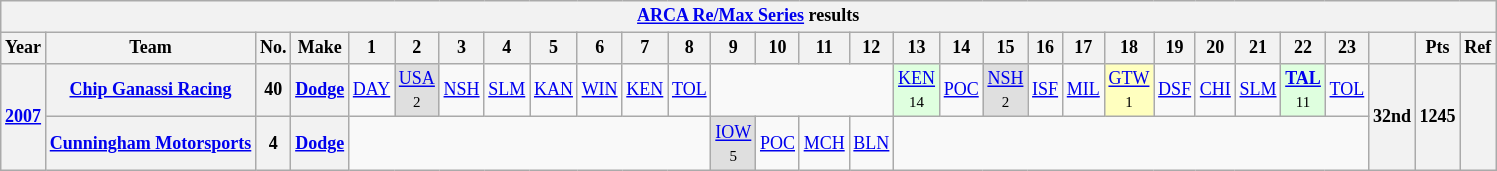<table class="wikitable" style="text-align:center; font-size:75%">
<tr>
<th colspan=30><a href='#'>ARCA Re/Max Series</a> results</th>
</tr>
<tr>
<th>Year</th>
<th>Team</th>
<th>No.</th>
<th>Make</th>
<th>1</th>
<th>2</th>
<th>3</th>
<th>4</th>
<th>5</th>
<th>6</th>
<th>7</th>
<th>8</th>
<th>9</th>
<th>10</th>
<th>11</th>
<th>12</th>
<th>13</th>
<th>14</th>
<th>15</th>
<th>16</th>
<th>17</th>
<th>18</th>
<th>19</th>
<th>20</th>
<th>21</th>
<th>22</th>
<th>23</th>
<th></th>
<th>Pts</th>
<th>Ref</th>
</tr>
<tr>
<th rowspan=2><a href='#'>2007</a></th>
<th><a href='#'>Chip Ganassi Racing</a></th>
<th>40</th>
<th><a href='#'>Dodge</a></th>
<td><a href='#'>DAY</a></td>
<td style="background:#DFDFDF;"><a href='#'>USA</a><br><small>2</small></td>
<td><a href='#'>NSH</a></td>
<td><a href='#'>SLM</a></td>
<td><a href='#'>KAN</a></td>
<td><a href='#'>WIN</a></td>
<td><a href='#'>KEN</a></td>
<td><a href='#'>TOL</a></td>
<td colspan=4></td>
<td style="background:#DFFFDF;"><a href='#'>KEN</a><br><small>14</small></td>
<td><a href='#'>POC</a></td>
<td style="background:#DFDFDF;"><a href='#'>NSH</a><br><small>2</small></td>
<td><a href='#'>ISF</a></td>
<td><a href='#'>MIL</a></td>
<td style="background:#FFFFBF;"><a href='#'>GTW</a><br><small>1</small></td>
<td><a href='#'>DSF</a></td>
<td><a href='#'>CHI</a></td>
<td><a href='#'>SLM</a></td>
<td style="background:#DFFFDF;"><strong><a href='#'>TAL</a></strong><br><small>11</small></td>
<td><a href='#'>TOL</a></td>
<th rowspan=2>32nd</th>
<th rowspan=2>1245</th>
<th rowspan=2></th>
</tr>
<tr>
<th><a href='#'>Cunningham Motorsports</a></th>
<th>4</th>
<th><a href='#'>Dodge</a></th>
<td colspan=8></td>
<td style="background:#DFDFDF;"><a href='#'>IOW</a><br><small>5</small></td>
<td><a href='#'>POC</a></td>
<td><a href='#'>MCH</a></td>
<td><a href='#'>BLN</a></td>
<td colspan=11></td>
</tr>
</table>
